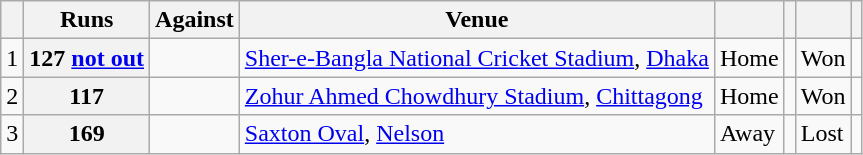<table class="wikitable sortable plainrowheaders">
<tr>
<th></th>
<th>Runs</th>
<th>Against</th>
<th>Venue</th>
<th></th>
<th></th>
<th></th>
<th></th>
</tr>
<tr>
<td>1</td>
<th>127 <a href='#'>not out</a></th>
<td></td>
<td><a href='#'>Sher-e-Bangla National Cricket Stadium</a>, <a href='#'>Dhaka</a></td>
<td>Home</td>
<td></td>
<td>Won</td>
<td></td>
</tr>
<tr>
<td>2</td>
<th>117</th>
<td></td>
<td><a href='#'>Zohur Ahmed Chowdhury Stadium</a>, <a href='#'>Chittagong</a></td>
<td>Home</td>
<td></td>
<td>Won</td>
<td></td>
</tr>
<tr>
<td>3</td>
<th>169</th>
<td></td>
<td><a href='#'>Saxton Oval</a>, <a href='#'>Nelson</a></td>
<td>Away</td>
<td></td>
<td>Lost</td>
<td></td>
</tr>
</table>
